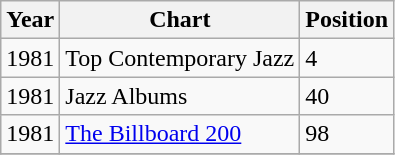<table class="wikitable" border="1">
<tr>
<th>Year</th>
<th>Chart</th>
<th>Position</th>
</tr>
<tr>
<td>1981</td>
<td>Top Contemporary Jazz</td>
<td>4</td>
</tr>
<tr>
<td>1981</td>
<td>Jazz Albums</td>
<td>40</td>
</tr>
<tr>
<td>1981</td>
<td><a href='#'>The Billboard 200</a></td>
<td>98</td>
</tr>
<tr>
</tr>
</table>
